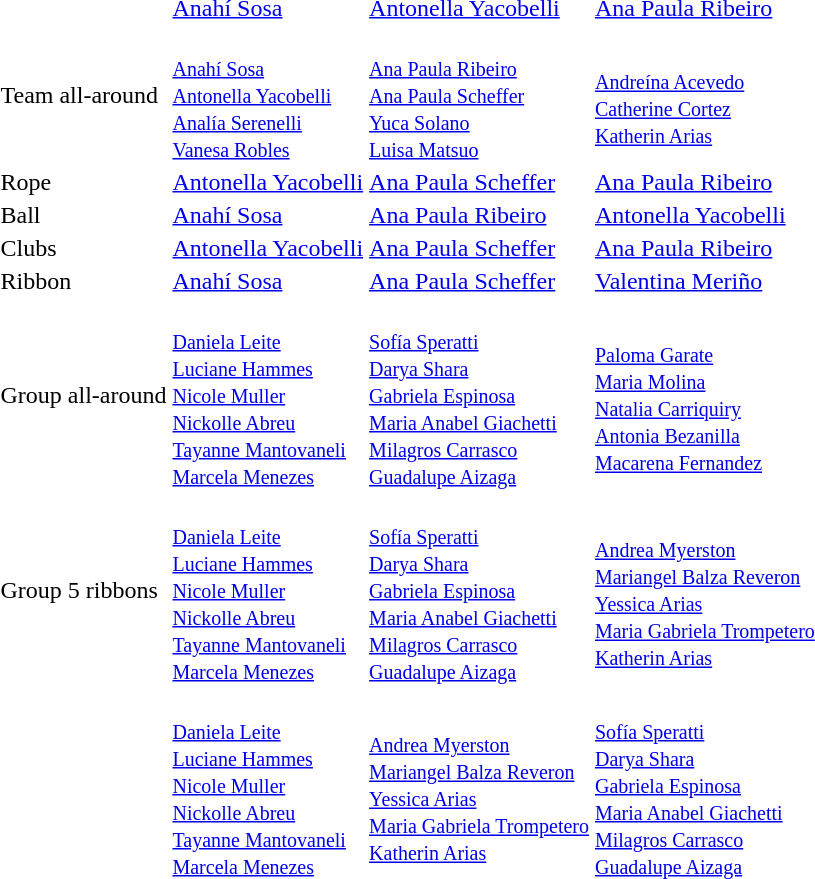<table>
<tr>
<td> <br></td>
<td><a href='#'>Anahí Sosa</a><br><em></em></td>
<td><a href='#'>Antonella Yacobelli</a><br><em></em></td>
<td><a href='#'>Ana Paula Ribeiro</a><br><em></em></td>
</tr>
<tr>
<td>Team all-around<br></td>
<td><br><small><a href='#'>Anahí Sosa</a><br><a href='#'>Antonella Yacobelli</a><br><a href='#'>Analía Serenelli</a><br><a href='#'>Vanesa Robles</a></small></td>
<td><br><small><a href='#'>Ana Paula Ribeiro</a><br><a href='#'>Ana Paula Scheffer</a><br><a href='#'>Yuca Solano</a><br><a href='#'>Luisa Matsuo</a></small></td>
<td><br><small><a href='#'>Andreína Acevedo</a><br><a href='#'>Catherine Cortez</a><br><a href='#'>Katherin Arias</a></small></td>
</tr>
<tr>
<td>Rope <br></td>
<td><a href='#'>Antonella Yacobelli</a><br><em></em></td>
<td><a href='#'>Ana Paula Scheffer</a><br><em></em></td>
<td><a href='#'>Ana Paula Ribeiro</a><br><em></em></td>
</tr>
<tr>
<td>Ball <br></td>
<td><a href='#'>Anahí Sosa</a><br><em></em></td>
<td><a href='#'>Ana Paula Ribeiro</a><br><em></em></td>
<td><a href='#'>Antonella Yacobelli</a><br><em></em></td>
</tr>
<tr>
<td>Clubs <br></td>
<td><a href='#'>Antonella Yacobelli</a><br><em></em></td>
<td><a href='#'>Ana Paula Scheffer</a><br><em></em></td>
<td><a href='#'>Ana Paula Ribeiro</a><br><em></em></td>
</tr>
<tr>
<td>Ribbon <br></td>
<td><a href='#'>Anahí Sosa</a><br><em></em></td>
<td><a href='#'>Ana Paula Scheffer</a><br><em></em></td>
<td><a href='#'>Valentina Meriño</a><br><em></em></td>
</tr>
<tr>
<td>Group all-around <br></td>
<td><br><small><a href='#'>Daniela Leite</a><br><a href='#'>Luciane Hammes</a><br><a href='#'>Nicole Muller</a><br><a href='#'>Nickolle Abreu</a><br><a href='#'>Tayanne Mantovaneli</a><br><a href='#'>Marcela Menezes</a></small></td>
<td><br><small><a href='#'>Sofía Speratti</a><br><a href='#'>Darya Shara</a><br><a href='#'>Gabriela Espinosa</a><br><a href='#'>Maria Anabel Giachetti</a><br><a href='#'>Milagros Carrasco</a><br><a href='#'>Guadalupe Aizaga</a></small></td>
<td><br><small><a href='#'>Paloma Garate</a><br><a href='#'>Maria Molina</a><br><a href='#'>Natalia Carriquiry</a><br><a href='#'>Antonia Bezanilla</a><br><a href='#'>Macarena Fernandez</a></small></td>
</tr>
<tr>
<td>Group 5 ribbons <br></td>
<td><br><small><a href='#'>Daniela Leite</a><br><a href='#'>Luciane Hammes</a><br><a href='#'>Nicole Muller</a><br><a href='#'>Nickolle Abreu</a><br><a href='#'>Tayanne Mantovaneli</a><br><a href='#'>Marcela Menezes</a></small></td>
<td><br><small><a href='#'>Sofía Speratti</a><br><a href='#'>Darya Shara</a><br><a href='#'>Gabriela Espinosa</a><br><a href='#'>Maria Anabel Giachetti</a><br><a href='#'>Milagros Carrasco</a><br><a href='#'>Guadalupe Aizaga</a></small></td>
<td><br><small><a href='#'>Andrea Myerston</a><br><a href='#'>Mariangel Balza Reveron</a><br><a href='#'>Yessica Arias</a><br><a href='#'>Maria Gabriela Trompetero</a><br><a href='#'>Katherin Arias</a></small></td>
</tr>
<tr>
<td> <br></td>
<td><br><small><a href='#'>Daniela Leite</a><br><a href='#'>Luciane Hammes</a><br><a href='#'>Nicole Muller</a><br><a href='#'>Nickolle Abreu</a><br><a href='#'>Tayanne Mantovaneli</a><br><a href='#'>Marcela Menezes</a></small></td>
<td><br><small><a href='#'>Andrea Myerston</a><br><a href='#'>Mariangel Balza Reveron</a><br><a href='#'>Yessica Arias</a><br><a href='#'>Maria Gabriela Trompetero</a><br><a href='#'>Katherin Arias</a></small></td>
<td><br><small><a href='#'>Sofía Speratti</a><br><a href='#'>Darya Shara</a><br><a href='#'>Gabriela Espinosa</a><br><a href='#'>Maria Anabel Giachetti</a><br><a href='#'>Milagros Carrasco</a><br><a href='#'>Guadalupe Aizaga</a></small></td>
</tr>
</table>
